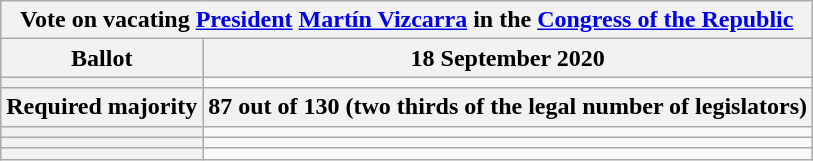<table class="wikitable">
<tr>
<th colspan="3">Vote on vacating <a href='#'>President</a> <a href='#'>Martín Vizcarra</a> in the <a href='#'>Congress of the Republic</a></th>
</tr>
<tr>
<th colspan="2">Ballot</th>
<th>18 September 2020</th>
</tr>
<tr>
<th colspan="2"></th>
<td></td>
</tr>
<tr>
<th colspan="2">Required majority</th>
<th><strong>87 out of 130 (two thirds of the legal number of legislators)</strong></th>
</tr>
<tr>
<th colspan="2"></th>
<td></td>
</tr>
<tr>
<th colspan="2"></th>
<td></td>
</tr>
<tr>
<th colspan="2"></th>
<td></td>
</tr>
</table>
